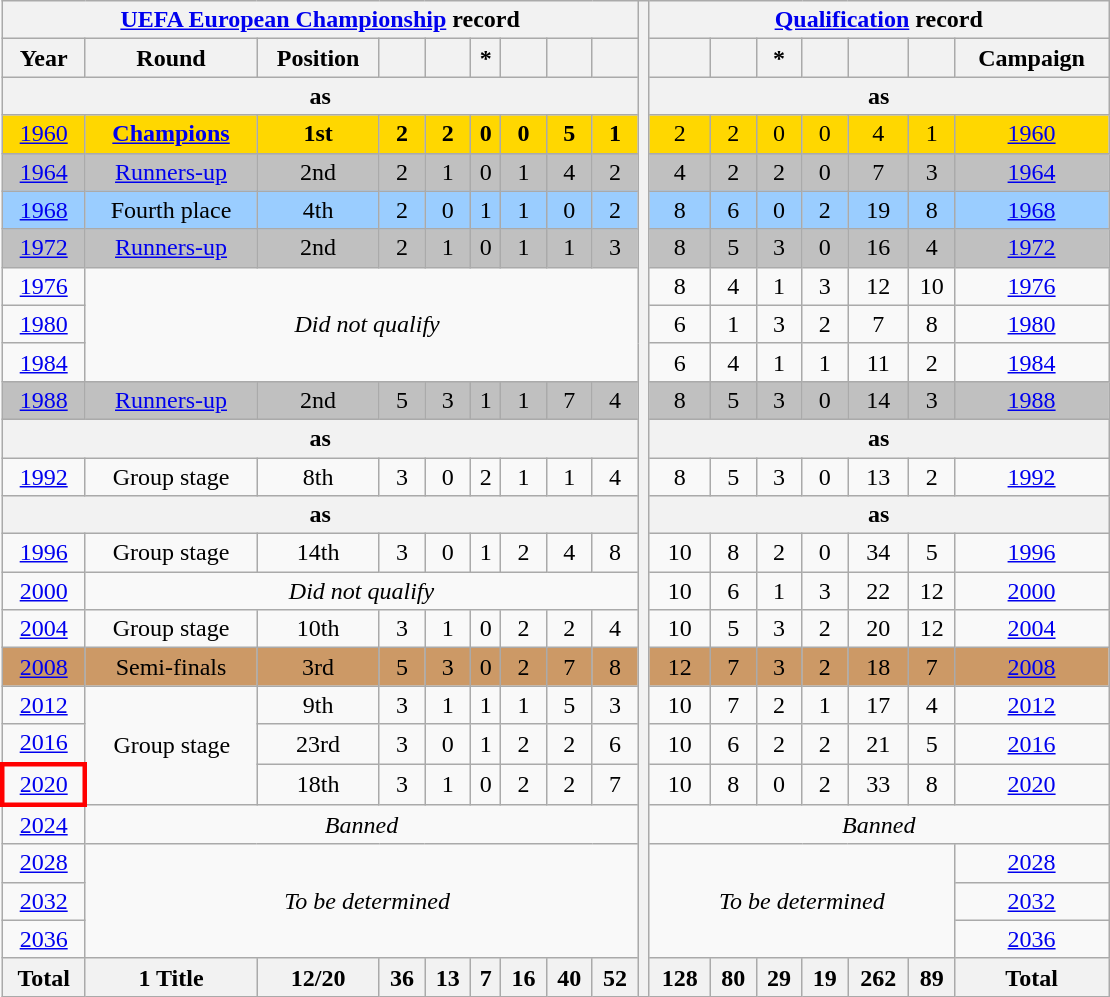<table class="wikitable" style="text-align: center;">
<tr>
<th colspan=9><a href='#'>UEFA European Championship</a> record</th>
<th style="width:1%;" rowspan="39"></th>
<th colspan=7><a href='#'>Qualification</a> record</th>
</tr>
<tr>
<th>Year</th>
<th>Round</th>
<th>Position</th>
<th></th>
<th></th>
<th>*</th>
<th></th>
<th></th>
<th></th>
<th></th>
<th></th>
<th>*</th>
<th></th>
<th></th>
<th></th>
<th>Campaign</th>
</tr>
<tr>
<th colspan=9>as </th>
<th colspan=7>as </th>
</tr>
<tr bgcolor="gold">
<td> <a href='#'>1960</a></td>
<td><strong><a href='#'>Champions</a></strong></td>
<td><strong>1st</strong></td>
<td><strong>2</strong></td>
<td><strong>2</strong></td>
<td><strong>0</strong></td>
<td><strong>0</strong></td>
<td><strong>5</strong></td>
<td><strong>1</strong></td>
<td>2</td>
<td>2</td>
<td>0</td>
<td>0</td>
<td>4</td>
<td>1</td>
<td><a href='#'>1960</a></td>
</tr>
<tr bgcolor="silver">
<td> <a href='#'>1964</a></td>
<td><a href='#'>Runners-up</a></td>
<td>2nd</td>
<td>2</td>
<td>1</td>
<td>0</td>
<td>1</td>
<td>4</td>
<td>2</td>
<td>4</td>
<td>2</td>
<td>2</td>
<td>0</td>
<td>7</td>
<td>3</td>
<td><a href='#'>1964</a></td>
</tr>
<tr style="background:#9acdff;">
<td> <a href='#'>1968</a></td>
<td>Fourth place</td>
<td>4th</td>
<td>2</td>
<td>0</td>
<td>1</td>
<td>1</td>
<td>0</td>
<td>2</td>
<td>8</td>
<td>6</td>
<td>0</td>
<td>2</td>
<td>19</td>
<td>8</td>
<td><a href='#'>1968</a></td>
</tr>
<tr bgcolor="silver">
<td> <a href='#'>1972</a></td>
<td><a href='#'>Runners-up</a></td>
<td>2nd</td>
<td>2</td>
<td>1</td>
<td>0</td>
<td>1</td>
<td>1</td>
<td>3</td>
<td>8</td>
<td>5</td>
<td>3</td>
<td>0</td>
<td>16</td>
<td>4</td>
<td><a href='#'>1972</a></td>
</tr>
<tr>
<td> <a href='#'>1976</a></td>
<td rowspan=3 colspan=9><em>Did not qualify</em></td>
<td>8</td>
<td>4</td>
<td>1</td>
<td>3</td>
<td>12</td>
<td>10</td>
<td><a href='#'>1976</a></td>
</tr>
<tr>
<td> <a href='#'>1980</a></td>
<td>6</td>
<td>1</td>
<td>3</td>
<td>2</td>
<td>7</td>
<td>8</td>
<td><a href='#'>1980</a></td>
</tr>
<tr>
<td> <a href='#'>1984</a></td>
<td>6</td>
<td>4</td>
<td>1</td>
<td>1</td>
<td>11</td>
<td>2</td>
<td><a href='#'>1984</a></td>
</tr>
<tr bgcolor="silver">
<td> <a href='#'>1988</a></td>
<td><a href='#'>Runners-up</a></td>
<td>2nd</td>
<td>5</td>
<td>3</td>
<td>1</td>
<td>1</td>
<td>7</td>
<td>4</td>
<td>8</td>
<td>5</td>
<td>3</td>
<td>0</td>
<td>14</td>
<td>3</td>
<td><a href='#'>1988</a></td>
</tr>
<tr>
<th colspan=9>as </th>
<th colspan=7>as </th>
</tr>
<tr>
<td> <a href='#'>1992</a></td>
<td>Group stage</td>
<td>8th</td>
<td>3</td>
<td>0</td>
<td>2</td>
<td>1</td>
<td>1</td>
<td>4</td>
<td>8</td>
<td>5</td>
<td>3</td>
<td>0</td>
<td>13</td>
<td>2</td>
<td><a href='#'>1992</a></td>
</tr>
<tr>
<th colspan=9>as </th>
<th colspan=7>as </th>
</tr>
<tr>
<td> <a href='#'>1996</a></td>
<td>Group stage</td>
<td>14th</td>
<td>3</td>
<td>0</td>
<td>1</td>
<td>2</td>
<td>4</td>
<td>8</td>
<td>10</td>
<td>8</td>
<td>2</td>
<td>0</td>
<td>34</td>
<td>5</td>
<td><a href='#'>1996</a></td>
</tr>
<tr>
<td>  <a href='#'>2000</a></td>
<td colspan=8><em>Did not qualify</em></td>
<td>10</td>
<td>6</td>
<td>1</td>
<td>3</td>
<td>22</td>
<td>12</td>
<td><a href='#'>2000</a></td>
</tr>
<tr>
<td> <a href='#'>2004</a></td>
<td>Group stage</td>
<td>10th</td>
<td>3</td>
<td>1</td>
<td>0</td>
<td>2</td>
<td>2</td>
<td>4</td>
<td>10</td>
<td>5</td>
<td>3</td>
<td>2</td>
<td>20</td>
<td>12</td>
<td><a href='#'>2004</a></td>
</tr>
<tr bgcolor=cc9966>
<td>  <a href='#'>2008</a></td>
<td>Semi-finals</td>
<td>3rd</td>
<td>5</td>
<td>3</td>
<td>0</td>
<td>2</td>
<td>7</td>
<td>8</td>
<td>12</td>
<td>7</td>
<td>3</td>
<td>2</td>
<td>18</td>
<td>7</td>
<td><a href='#'>2008</a></td>
</tr>
<tr>
<td>  <a href='#'>2012</a></td>
<td rowspan="3">Group stage</td>
<td>9th</td>
<td>3</td>
<td>1</td>
<td>1</td>
<td>1</td>
<td>5</td>
<td>3</td>
<td>10</td>
<td>7</td>
<td>2</td>
<td>1</td>
<td>17</td>
<td>4</td>
<td><a href='#'>2012</a></td>
</tr>
<tr>
<td> <a href='#'>2016</a></td>
<td>23rd</td>
<td>3</td>
<td>0</td>
<td>1</td>
<td>2</td>
<td>2</td>
<td>6</td>
<td>10</td>
<td>6</td>
<td>2</td>
<td>2</td>
<td>21</td>
<td>5</td>
<td><a href='#'>2016</a></td>
</tr>
<tr>
<td style="border: 3px solid red"> <a href='#'>2020</a></td>
<td>18th</td>
<td>3</td>
<td>1</td>
<td>0</td>
<td>2</td>
<td>2</td>
<td>7</td>
<td>10</td>
<td>8</td>
<td>0</td>
<td>2</td>
<td>33</td>
<td>8</td>
<td><a href='#'>2020</a></td>
</tr>
<tr>
<td> <a href='#'>2024</a></td>
<td colspan=8><em>Banned</em></td>
<td colspan=7><em>Banned</em></td>
</tr>
<tr>
<td>  <a href='#'>2028</a></td>
<td colspan=9 rowspan=3><em>To be determined</em></td>
<td colspan=6 rowspan=3><em>To be determined</em></td>
<td><a href='#'>2028</a></td>
</tr>
<tr>
<td>  <a href='#'>2032</a></td>
<td><a href='#'>2032</a></td>
</tr>
<tr>
<td> <a href='#'>2036</a></td>
<td><a href='#'>2036</a></td>
</tr>
<tr>
<th>Total</th>
<th>1 Title</th>
<th>12/20</th>
<th>36</th>
<th>13</th>
<th>7</th>
<th>16</th>
<th>40</th>
<th>52</th>
<th>128</th>
<th>80</th>
<th>29</th>
<th>19</th>
<th>262</th>
<th>89</th>
<th>Total</th>
</tr>
</table>
